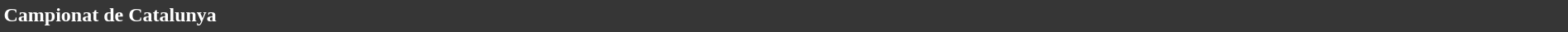<table style="width: 100%; background:#363636; color:white;">
<tr>
<td><strong>Campionat de Catalunya</strong></td>
</tr>
<tr>
</tr>
</table>
